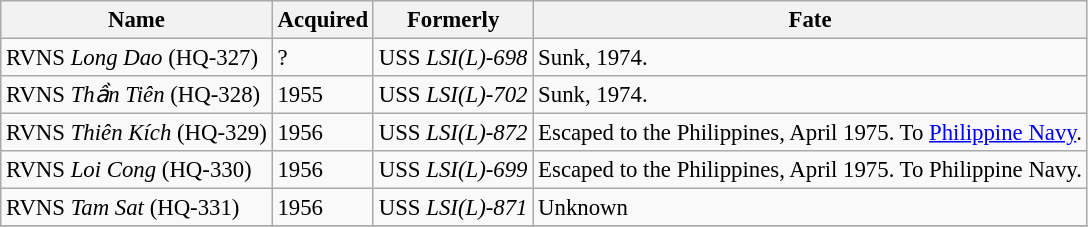<table class="wikitable" style="font-size:95%;">
<tr>
<th>Name</th>
<th>Acquired</th>
<th>Formerly</th>
<th>Fate</th>
</tr>
<tr>
<td>RVNS <em>Long Dao</em> (HQ-327)</td>
<td>?</td>
<td>USS <em>LSI(L)-698</em></td>
<td>Sunk, 1974.</td>
</tr>
<tr>
<td>RVNS <em>Thần Tiên</em> (HQ-328)</td>
<td>1955</td>
<td>USS <em>LSI(L)-702</em></td>
<td>Sunk, 1974.</td>
</tr>
<tr>
<td>RVNS <em>Thiên Kích</em> (HQ-329)</td>
<td>1956</td>
<td>USS <em>LSI(L)-872</em></td>
<td>Escaped to the Philippines, April 1975. To <a href='#'>Philippine Navy</a>.</td>
</tr>
<tr>
<td>RVNS <em>Loi Cong</em> (HQ-330)</td>
<td>1956</td>
<td>USS <em>LSI(L)-699</em></td>
<td>Escaped to the Philippines, April 1975. To Philippine Navy.</td>
</tr>
<tr>
<td>RVNS <em>Tam Sat</em> (HQ-331)</td>
<td>1956</td>
<td>USS <em>LSI(L)-871</em></td>
<td>Unknown</td>
</tr>
<tr>
</tr>
</table>
